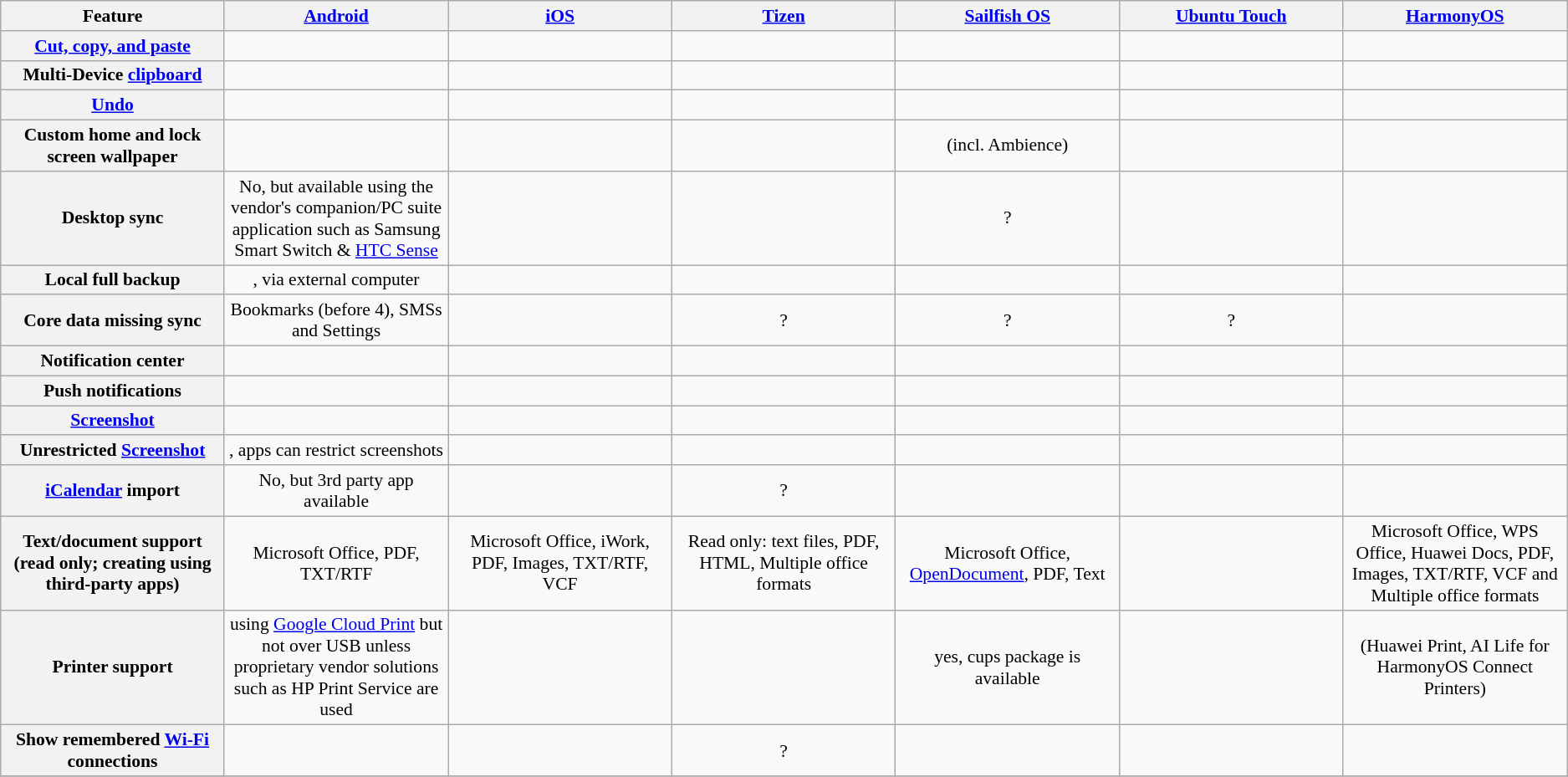<table class="wikitable" style="font-size:90%; text-align: center; width: auto">
<tr>
<th width="10%">Feature</th>
<th width="10%"><a href='#'>Android</a></th>
<th width="10%"><a href='#'>iOS</a></th>
<th width="10%"><a href='#'>Tizen</a></th>
<th width="10%"><a href='#'>Sailfish OS</a></th>
<th width="10%"><a href='#'>Ubuntu Touch</a></th>
<th width="10%"><a href='#'>HarmonyOS</a></th>
</tr>
<tr>
<th><a href='#'>Cut, copy, and paste</a></th>
<td></td>
<td></td>
<td></td>
<td></td>
<td></td>
<td></td>
</tr>
<tr>
<th>Multi-Device <a href='#'>clipboard</a></th>
<td></td>
<td></td>
<td></td>
<td></td>
<td></td>
<td></td>
</tr>
<tr>
<th><a href='#'>Undo</a></th>
<td></td>
<td></td>
<td></td>
<td></td>
<td></td>
<td></td>
</tr>
<tr>
<th>Custom home and lock screen wallpaper</th>
<td></td>
<td></td>
<td></td>
<td> (incl. Ambience)</td>
<td></td>
<td></td>
</tr>
<tr>
<th>Desktop sync</th>
<td> No, but available using the vendor's companion/PC suite application such as Samsung Smart Switch & <a href='#'>HTC Sense</a></td>
<td></td>
<td></td>
<td>?</td>
<td></td>
<td></td>
</tr>
<tr>
<th>Local full backup</th>
<td>, via external computer</td>
<td></td>
<td></td>
<td></td>
<td></td>
<td></td>
</tr>
<tr>
<th>Core data missing sync</th>
<td>Bookmarks (before 4), SMSs and Settings</td>
<td></td>
<td>?</td>
<td>?</td>
<td>?</td>
</tr>
<tr>
<th>Notification center</th>
<td></td>
<td></td>
<td></td>
<td></td>
<td></td>
<td></td>
</tr>
<tr>
<th>Push notifications</th>
<td></td>
<td></td>
<td></td>
<td></td>
<td></td>
<td></td>
</tr>
<tr>
<th><a href='#'>Screenshot</a></th>
<td></td>
<td></td>
<td></td>
<td></td>
<td></td>
<td></td>
</tr>
<tr>
<th>Unrestricted <a href='#'>Screenshot</a></th>
<td>, apps can restrict screenshots</td>
<td></td>
<td></td>
<td></td>
<td></td>
<td></td>
</tr>
<tr>
<th><a href='#'>iCalendar</a> import</th>
<td> No, but 3rd party app available</td>
<td></td>
<td>?</td>
<td></td>
<td></td>
<td></td>
</tr>
<tr>
<th>Text/document support (read only; creating using third-party apps)</th>
<td>Microsoft Office, PDF, TXT/RTF</td>
<td>Microsoft Office, iWork, PDF, Images, TXT/RTF, VCF</td>
<td>Read only: text files, PDF, HTML, Multiple office formats</td>
<td>Microsoft Office, <a href='#'>OpenDocument</a>, PDF, Text</td>
<td></td>
<td>Microsoft Office, WPS Office, Huawei Docs, PDF, Images, TXT/RTF, VCF and Multiple office formats</td>
</tr>
<tr>
<th>Printer support</th>
<td> using <a href='#'>Google Cloud Print</a> but not over USB unless proprietary vendor solutions such as HP Print Service are used</td>
<td></td>
<td></td>
<td>yes, cups package is available</td>
<td></td>
<td> (Huawei Print, AI Life  for HarmonyOS Connect Printers)</td>
</tr>
<tr>
<th>Show remembered <a href='#'>Wi-Fi</a> connections</th>
<td></td>
<td></td>
<td>?</td>
<td></td>
<td></td>
<td></td>
</tr>
<tr>
</tr>
</table>
